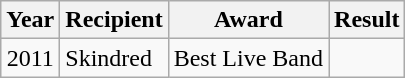<table class="wikitable">
<tr>
<th>Year</th>
<th>Recipient</th>
<th>Award</th>
<th>Result</th>
</tr>
<tr>
<td align=center>2011</td>
<td>Skindred</td>
<td>Best Live Band</td>
<td></td>
</tr>
</table>
